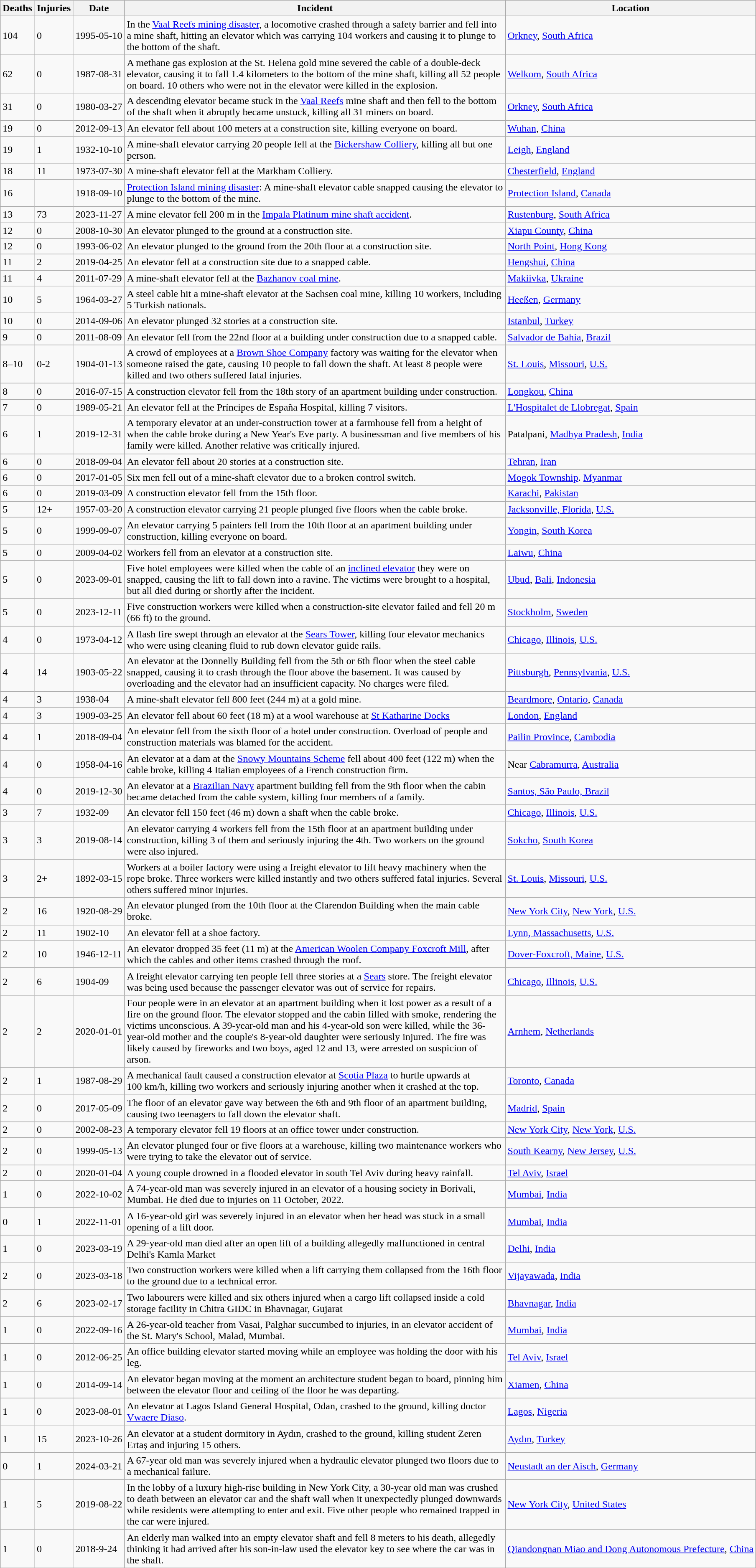<table class="wikitable sortable">
<tr>
<th>Deaths</th>
<th>Injuries</th>
<th>Date</th>
<th style="width:600px;">Incident</th>
<th>Location</th>
</tr>
<tr>
<td>104</td>
<td>0</td>
<td>1995-05-10</td>
<td>In the <a href='#'>Vaal Reefs mining disaster</a>, a locomotive crashed through a safety barrier and fell into a mine shaft, hitting an elevator which was carrying 104 workers and causing it to plunge to the bottom of the shaft.</td>
<td><a href='#'>Orkney</a>, <a href='#'>South Africa</a></td>
</tr>
<tr>
<td>62</td>
<td>0</td>
<td>1987-08-31</td>
<td>A methane gas explosion at the St. Helena gold mine severed the cable of a double-deck elevator, causing it to fall 1.4 kilometers to the bottom of the mine shaft, killing all 52 people on board. 10 others who were not in the elevator were killed in the explosion.</td>
<td><a href='#'>Welkom</a>, <a href='#'>South Africa</a></td>
</tr>
<tr>
<td>31</td>
<td>0</td>
<td>1980-03-27</td>
<td>A descending elevator became stuck in the <a href='#'>Vaal Reefs</a> mine shaft and then fell to the bottom of the shaft when it abruptly became unstuck, killing all 31 miners on board.</td>
<td><a href='#'>Orkney</a>, <a href='#'>South Africa</a></td>
</tr>
<tr>
<td>19</td>
<td>0</td>
<td>2012-09-13</td>
<td>An elevator fell about 100 meters at a construction site, killing everyone on board.</td>
<td><a href='#'>Wuhan</a>, <a href='#'>China</a></td>
</tr>
<tr>
<td>19</td>
<td>1</td>
<td>1932-10-10</td>
<td>A mine-shaft elevator carrying 20 people fell at the <a href='#'>Bickershaw Colliery</a>, killing all but one person.</td>
<td><a href='#'>Leigh</a>, <a href='#'>England</a></td>
</tr>
<tr>
<td>18</td>
<td>11</td>
<td>1973-07-30</td>
<td>A mine-shaft elevator fell at the Markham Colliery.</td>
<td><a href='#'>Chesterfield</a>, <a href='#'>England</a></td>
</tr>
<tr>
<td>16</td>
<td></td>
<td>1918-09-10</td>
<td><a href='#'>Protection Island mining disaster</a>: A mine-shaft elevator cable snapped causing the elevator to plunge to the bottom of the mine.</td>
<td><a href='#'>Protection Island</a>, <a href='#'>Canada</a></td>
</tr>
<tr>
<td>13</td>
<td>73</td>
<td>2023-11-27</td>
<td>A mine elevator fell 200 m in the <a href='#'>Impala Platinum mine shaft accident</a>.</td>
<td><a href='#'>Rustenburg</a>, <a href='#'>South Africa</a></td>
</tr>
<tr>
<td>12</td>
<td>0</td>
<td>2008-10-30</td>
<td>An elevator plunged to the ground at a construction site.</td>
<td><a href='#'>Xiapu County</a>, <a href='#'>China</a></td>
</tr>
<tr>
<td>12</td>
<td>0</td>
<td>1993-06-02</td>
<td>An elevator plunged to the ground from the 20th floor at a construction site.</td>
<td><a href='#'>North Point</a>, <a href='#'>Hong Kong</a></td>
</tr>
<tr>
<td>11</td>
<td>2</td>
<td>2019-04-25</td>
<td>An elevator fell at a construction site due to a snapped cable.</td>
<td><a href='#'>Hengshui</a>, <a href='#'>China</a></td>
</tr>
<tr>
<td>11</td>
<td>4</td>
<td>2011-07-29</td>
<td>A mine-shaft elevator fell at the <a href='#'>Bazhanov coal mine</a>.</td>
<td><a href='#'>Makiivka</a>, <a href='#'>Ukraine</a></td>
</tr>
<tr>
<td>10</td>
<td>5</td>
<td>1964-03-27</td>
<td>A steel cable hit a mine-shaft elevator at the Sachsen coal mine, killing 10 workers, including 5 Turkish nationals.</td>
<td><a href='#'>Heeßen</a>, <a href='#'>Germany</a></td>
</tr>
<tr>
<td>10</td>
<td>0</td>
<td>2014-09-06</td>
<td>An elevator plunged 32 stories at a construction site.</td>
<td><a href='#'>Istanbul</a>, <a href='#'>Turkey</a></td>
</tr>
<tr>
<td>9</td>
<td>0</td>
<td>2011-08-09</td>
<td>An elevator fell from the 22nd floor at a building under construction due to a snapped cable.</td>
<td><a href='#'>Salvador de Bahia</a>, <a href='#'>Brazil</a></td>
</tr>
<tr>
<td>8–10</td>
<td>0-2</td>
<td>1904-01-13</td>
<td>A crowd of employees at a <a href='#'>Brown Shoe Company</a> factory was waiting for the elevator when someone raised the gate, causing 10 people to fall down the shaft. At least 8 people were killed and two others suffered fatal injuries.</td>
<td><a href='#'>St. Louis</a>, <a href='#'>Missouri</a>, <a href='#'>U.S.</a></td>
</tr>
<tr>
<td>8</td>
<td>0</td>
<td>2016-07-15</td>
<td>A construction elevator fell from the 18th story of an apartment building under construction.</td>
<td><a href='#'>Longkou</a>, <a href='#'>China</a></td>
</tr>
<tr>
<td>7</td>
<td>0</td>
<td>1989-05-21</td>
<td>An elevator fell at the Príncipes de España Hospital, killing 7 visitors.</td>
<td><a href='#'>L'Hospitalet de Llobregat</a>, <a href='#'>Spain</a></td>
</tr>
<tr>
<td>6</td>
<td>1</td>
<td>2019-12-31</td>
<td>A temporary elevator at an under-construction tower at a farmhouse fell from a height of  when the cable broke during a New Year's Eve party. A businessman and five members of his family were killed. Another relative was critically injured.</td>
<td>Patalpani, <a href='#'>Madhya Pradesh</a>, <a href='#'>India</a></td>
</tr>
<tr>
<td>6</td>
<td>0</td>
<td>2018-09-04</td>
<td>An elevator fell about 20 stories at a construction site.</td>
<td><a href='#'>Tehran</a>, <a href='#'>Iran</a></td>
</tr>
<tr>
<td>6</td>
<td>0</td>
<td>2017-01-05</td>
<td>Six men fell out of a mine-shaft elevator due to a broken control switch.</td>
<td><a href='#'>Mogok Township</a>. <a href='#'>Myanmar</a></td>
</tr>
<tr>
<td>6</td>
<td>0</td>
<td>2019-03-09</td>
<td>A construction elevator fell from the 15th floor.</td>
<td><a href='#'>Karachi</a>, <a href='#'>Pakistan</a></td>
</tr>
<tr>
<td>5</td>
<td>12+</td>
<td>1957-03-20</td>
<td>A construction elevator carrying 21 people plunged five floors when the cable broke.</td>
<td><a href='#'>Jacksonville, Florida</a>, <a href='#'>U.S.</a></td>
</tr>
<tr>
<td>5</td>
<td>0</td>
<td>1999-09-07</td>
<td>An elevator carrying 5 painters fell from the 10th floor at an apartment building under construction, killing everyone on board.</td>
<td><a href='#'>Yongin</a>, <a href='#'>South Korea</a></td>
</tr>
<tr>
<td>5</td>
<td>0</td>
<td>2009-04-02</td>
<td>Workers fell from an elevator at a construction site.</td>
<td><a href='#'>Laiwu</a>, <a href='#'>China</a></td>
</tr>
<tr>
<td>5</td>
<td>0</td>
<td>2023-09-01</td>
<td>Five hotel employees were killed when the cable of an <a href='#'>inclined elevator</a> they were on snapped, causing the lift to fall down  into a ravine. The victims were brought to a hospital, but all died during or shortly after the incident.</td>
<td><a href='#'>Ubud</a>, <a href='#'>Bali</a>, <a href='#'>Indonesia</a></td>
</tr>
<tr>
<td>5</td>
<td>0</td>
<td>2023-12-11</td>
<td>Five construction workers were killed when a construction-site elevator failed and fell 20 m (66 ft) to the ground.</td>
<td><a href='#'>Stockholm</a>, <a href='#'>Sweden</a></td>
</tr>
<tr>
<td>4</td>
<td>0</td>
<td>1973-04-12</td>
<td>A flash fire swept through an elevator at the <a href='#'>Sears Tower</a>, killing four elevator mechanics who were using cleaning fluid to rub down elevator guide rails.</td>
<td><a href='#'>Chicago</a>, <a href='#'>Illinois</a>, <a href='#'>U.S.</a></td>
</tr>
<tr>
<td>4</td>
<td>14</td>
<td>1903-05-22</td>
<td>An elevator at the Donnelly Building fell from the 5th or 6th floor when the steel cable snapped, causing it to crash through the floor above the basement. It was caused by overloading and the elevator had an insufficient capacity. No charges were filed.</td>
<td><a href='#'>Pittsburgh</a>, <a href='#'>Pennsylvania</a>, <a href='#'>U.S.</a></td>
</tr>
<tr>
<td>4</td>
<td>3</td>
<td>1938-04</td>
<td>A mine-shaft elevator fell 800 feet (244 m) at a gold mine.</td>
<td><a href='#'>Beardmore</a>, <a href='#'>Ontario</a>, <a href='#'>Canada</a></td>
</tr>
<tr>
<td>4</td>
<td>3</td>
<td>1909-03-25</td>
<td>An elevator fell about 60 feet (18 m) at a wool warehouse at <a href='#'>St Katharine Docks</a></td>
<td><a href='#'>London</a>, <a href='#'>England</a></td>
</tr>
<tr>
<td>4</td>
<td>1</td>
<td>2018-09-04</td>
<td>An elevator fell from the sixth floor of a hotel under construction. Overload of people and construction materials was blamed for the accident.</td>
<td><a href='#'>Pailin Province</a>, <a href='#'>Cambodia</a></td>
</tr>
<tr>
<td>4</td>
<td>0</td>
<td>1958-04-16</td>
<td>An elevator at a dam at the <a href='#'>Snowy Mountains Scheme</a> fell about 400 feet (122 m) when the cable broke, killing 4 Italian employees of a French construction firm.</td>
<td>Near <a href='#'>Cabramurra</a>, <a href='#'>Australia</a></td>
</tr>
<tr>
<td>4</td>
<td>0</td>
<td>2019-12-30</td>
<td>An elevator at a <a href='#'>Brazilian Navy</a> apartment building fell from the 9th floor when the cabin became detached from the cable system, killing four members of a family.</td>
<td><a href='#'>Santos, São Paulo, Brazil</a></td>
</tr>
<tr>
<td>3</td>
<td>7</td>
<td>1932-09</td>
<td>An elevator fell 150 feet (46 m) down a shaft when the cable broke.</td>
<td><a href='#'>Chicago</a>, <a href='#'>Illinois</a>, <a href='#'>U.S.</a></td>
</tr>
<tr>
<td>3</td>
<td>3</td>
<td>2019-08-14</td>
<td>An elevator carrying 4 workers fell from the 15th floor at an apartment building under construction, killing 3 of them and seriously injuring the 4th. Two workers on the ground were also injured.</td>
<td><a href='#'>Sokcho</a>, <a href='#'>South Korea</a></td>
</tr>
<tr>
<td>3</td>
<td>2+</td>
<td>1892-03-15</td>
<td>Workers at a boiler factory were using a freight elevator to lift heavy machinery when the rope broke. Three workers were killed instantly and two others suffered fatal injuries. Several others suffered minor injuries.</td>
<td><a href='#'>St. Louis</a>, <a href='#'>Missouri</a>, <a href='#'>U.S.</a></td>
</tr>
<tr>
<td>2</td>
<td>16</td>
<td>1920-08-29</td>
<td>An elevator plunged from the 10th floor at the Clarendon Building when the main cable broke.</td>
<td><a href='#'>New York City</a>, <a href='#'>New York</a>, <a href='#'>U.S.</a></td>
</tr>
<tr>
<td>2</td>
<td>11</td>
<td>1902-10</td>
<td>An elevator fell at a shoe factory.</td>
<td><a href='#'>Lynn, Massachusetts</a>, <a href='#'>U.S.</a></td>
</tr>
<tr>
<td>2</td>
<td>10</td>
<td>1946-12-11</td>
<td>An elevator dropped 35 feet (11 m) at the <a href='#'>American Woolen Company Foxcroft Mill</a>, after which the cables and other items crashed through the roof.</td>
<td><a href='#'>Dover-Foxcroft, Maine</a>, <a href='#'>U.S.</a></td>
</tr>
<tr>
<td>2</td>
<td>6</td>
<td>1904-09</td>
<td>A freight elevator carrying ten people fell three stories at a <a href='#'>Sears</a> store. The freight elevator was being used because the passenger elevator was out of service for repairs.</td>
<td><a href='#'>Chicago</a>, <a href='#'>Illinois</a>, <a href='#'>U.S.</a></td>
</tr>
<tr>
<td>2</td>
<td>2</td>
<td>2020-01-01</td>
<td>Four people were in an elevator at an apartment building when it lost power as a result of a fire on the ground floor. The elevator stopped and the cabin filled with smoke, rendering the victims unconscious. A 39-year-old man and his 4-year-old son were killed, while the 36-year-old mother and the couple's 8-year-old daughter were seriously injured. The fire was likely caused by fireworks and two boys, aged 12 and 13, were arrested on suspicion of arson.</td>
<td><a href='#'>Arnhem</a>, <a href='#'>Netherlands</a></td>
</tr>
<tr>
<td>2</td>
<td>1</td>
<td>1987-08-29</td>
<td>A mechanical fault caused a construction elevator at <a href='#'>Scotia Plaza</a> to hurtle upwards at 100 km/h, killing two workers and seriously injuring another when it crashed at the top.</td>
<td><a href='#'>Toronto</a>, <a href='#'>Canada</a></td>
</tr>
<tr>
<td>2</td>
<td>0</td>
<td>2017-05-09</td>
<td>The floor of an elevator gave way between the 6th and 9th floor of an apartment building, causing two teenagers to fall down the elevator shaft.</td>
<td><a href='#'>Madrid</a>, <a href='#'>Spain</a></td>
</tr>
<tr>
<td>2</td>
<td>0</td>
<td>2002-08-23</td>
<td>A temporary elevator fell 19 floors at an office tower under construction.</td>
<td><a href='#'>New York City</a>, <a href='#'>New York</a>, <a href='#'>U.S.</a></td>
</tr>
<tr>
<td>2</td>
<td>0</td>
<td>1999-05-13</td>
<td>An elevator plunged four or five floors at a warehouse, killing two maintenance workers who were trying to take the elevator out of service.</td>
<td><a href='#'>South Kearny</a>, <a href='#'>New Jersey</a>, <a href='#'>U.S.</a></td>
</tr>
<tr>
<td>2</td>
<td>0</td>
<td>2020-01-04</td>
<td>A young couple drowned in a flooded elevator in south Tel Aviv during heavy rainfall.</td>
<td><a href='#'>Tel Aviv</a>, <a href='#'>Israel</a></td>
</tr>
<tr>
<td>1</td>
<td>0</td>
<td>2022-10-02</td>
<td>A 74-year-old man was severely injured in an elevator of a housing society in Borivali, Mumbai. He died due to injuries on 11 October, 2022.</td>
<td><a href='#'>Mumbai</a>, <a href='#'>India</a></td>
</tr>
<tr>
<td>0</td>
<td>1</td>
<td>2022-11-01</td>
<td>A 16-year-old girl was severely injured in an elevator when her head was stuck in a small opening of a lift door.</td>
<td><a href='#'>Mumbai</a>, <a href='#'>India</a></td>
</tr>
<tr>
<td>1</td>
<td>0</td>
<td>2023-03-19</td>
<td>A 29-year-old man died after an open lift of a building allegedly malfunctioned in central Delhi's Kamla Market</td>
<td><a href='#'>Delhi</a>, <a href='#'>India</a></td>
</tr>
<tr>
<td>2</td>
<td>0</td>
<td>2023-03-18</td>
<td>Two construction workers were killed when a lift carrying them collapsed from the 16th floor to the ground due to a technical error.</td>
<td><a href='#'>Vijayawada</a>, <a href='#'>India</a></td>
</tr>
<tr>
<td>2</td>
<td>6</td>
<td>2023-02-17</td>
<td>Two labourers were killed and six others injured when a cargo lift collapsed inside a cold storage facility in Chitra GIDC in Bhavnagar, Gujarat</td>
<td><a href='#'>Bhavnagar</a>, <a href='#'>India</a></td>
</tr>
<tr>
<td>1</td>
<td>0</td>
<td>2022-09-16</td>
<td>A 26-year-old teacher from Vasai, Palghar succumbed to injuries, in an elevator accident of the St. Mary's School, Malad, Mumbai.</td>
<td><a href='#'>Mumbai</a>, <a href='#'>India</a></td>
</tr>
<tr>
<td>1</td>
<td>0</td>
<td>2012-06-25</td>
<td>An office building elevator started moving while an employee was holding the door with his leg.</td>
<td><a href='#'>Tel Aviv</a>, <a href='#'>Israel</a></td>
</tr>
<tr>
<td>1</td>
<td>0</td>
<td>2014-09-14</td>
<td>An elevator began moving at the moment an architecture student began to board, pinning him between the elevator floor and ceiling of the floor he was departing.</td>
<td><a href='#'>Xiamen</a>, <a href='#'>China</a></td>
</tr>
<tr>
<td>1</td>
<td>0</td>
<td>2023-08-01</td>
<td>An elevator at Lagos Island General Hospital, Odan, crashed to the ground, killing doctor <a href='#'>Vwaere Diaso</a>.</td>
<td><a href='#'>Lagos</a>, <a href='#'>Nigeria</a></td>
</tr>
<tr>
<td>1</td>
<td>15</td>
<td>2023-10-26</td>
<td>An elevator at a student dormitory in Aydın, crashed to the ground, killing student Zeren Ertaş and injuring 15 others.</td>
<td><a href='#'>Aydın</a>, <a href='#'>Turkey</a></td>
</tr>
<tr>
<td>0</td>
<td>1</td>
<td>2024-03-21</td>
<td>A 67-year old man was severely injured when a hydraulic elevator plunged two floors due to a mechanical failure.</td>
<td><a href='#'>Neustadt an der Aisch</a>, <a href='#'>Germany</a></td>
</tr>
<tr>
<td>1</td>
<td>5</td>
<td>2019-08-22</td>
<td>In the lobby of a luxury high-rise building in New York City, a 30-year old man was crushed to death between an elevator car and the shaft wall when it unexpectedly plunged downwards while residents were attempting to enter and exit. Five other people who remained trapped in the car were injured.</td>
<td><a href='#'>New York City</a>, <a href='#'>United States</a></td>
</tr>
<tr>
<td>1</td>
<td>0</td>
<td>2018-9-24</td>
<td>An elderly man walked into an empty elevator shaft and fell 8 meters to his death, allegedly thinking it had arrived after his son-in-law used the elevator key to see where the car was in the shaft.</td>
<td><a href='#'>Qiandongnan Miao and Dong Autonomous Prefecture</a>, <a href='#'>China</a></td>
</tr>
</table>
